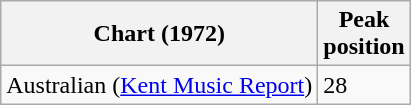<table class="wikitable sortable plainrowheaders">
<tr>
<th scope="col">Chart (1972)</th>
<th scope="col">Peak<br>position</th>
</tr>
<tr>
<td>Australian (<a href='#'>Kent Music Report</a>)</td>
<td>28</td>
</tr>
</table>
